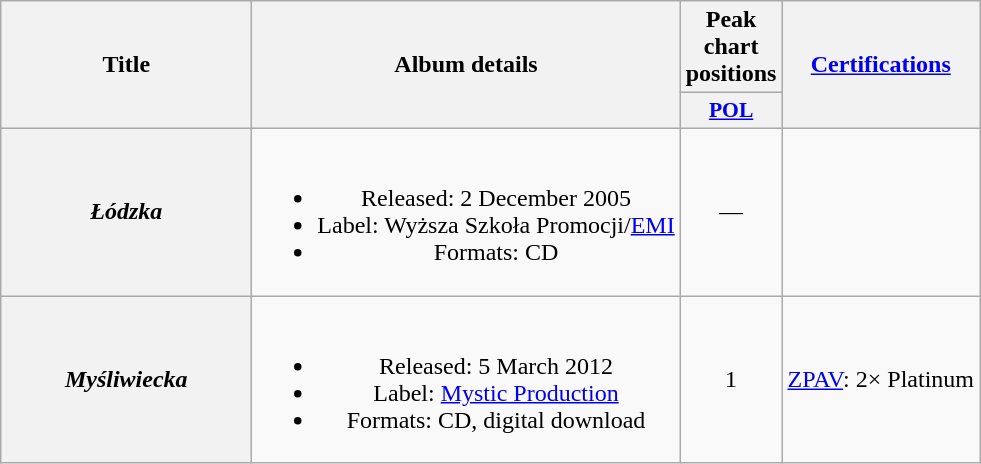<table class="wikitable plainrowheaders" style="text-align:center;" border="1">
<tr>
<th scope="col" rowspan="2" style="width:10em;">Title</th>
<th scope="col" rowspan="2">Album details</th>
<th scope="col" colspan="1">Peak chart positions</th>
<th scope="col" rowspan="2"><a href='#'>Certifications</a></th>
</tr>
<tr>
<th scope="col" style="width:3em;font-size:90%;"><a href='#'>POL</a><br></th>
</tr>
<tr>
<th scope="row"><em>Łódzka</em></th>
<td><br><ul><li>Released: 2 December 2005</li><li>Label: Wyższa Szkoła Promocji/<a href='#'>EMI</a></li><li>Formats: CD</li></ul></td>
<td>—</td>
<td></td>
</tr>
<tr>
<th scope="row"><em>Myśliwiecka</em></th>
<td><br><ul><li>Released: 5 March 2012</li><li>Label: <a href='#'>Mystic Production</a></li><li>Formats: CD, digital download</li></ul></td>
<td>1</td>
<td><a href='#'>ZPAV</a>: 2× Platinum</td>
</tr>
</table>
